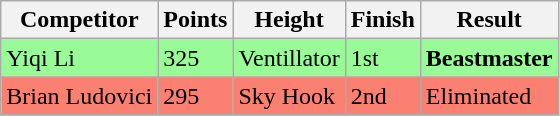<table class="wikitable sortable">
<tr>
<th>Competitor</th>
<th>Points</th>
<th>Height</th>
<th>Finish</th>
<th>Result</th>
</tr>
<tr style="background-color:#98fb98">
<td> Yiqi Li</td>
<td>325</td>
<td>Ventillator</td>
<td>1st</td>
<td><strong>Beastmaster</strong></td>
</tr>
<tr style="background-color:#fa8072">
<td> Brian Ludovici</td>
<td>295</td>
<td>Sky Hook</td>
<td>2nd</td>
<td>Eliminated</td>
</tr>
</table>
